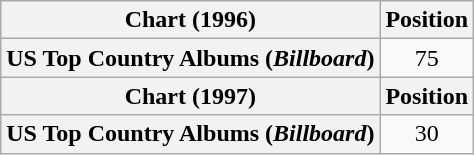<table class="wikitable plainrowheaders" style="text-align:center">
<tr>
<th scope="col">Chart (1996)</th>
<th scope="col">Position</th>
</tr>
<tr>
<th scope="row">US Top Country Albums (<em>Billboard</em>)</th>
<td>75</td>
</tr>
<tr>
<th scope="col">Chart (1997)</th>
<th scope="col">Position</th>
</tr>
<tr>
<th scope="row">US Top Country Albums (<em>Billboard</em>)</th>
<td>30</td>
</tr>
</table>
